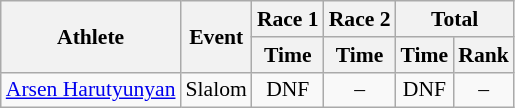<table class="wikitable" style="font-size:90%">
<tr>
<th rowspan="2">Athlete</th>
<th rowspan="2">Event</th>
<th>Race 1</th>
<th>Race 2</th>
<th colspan="2">Total</th>
</tr>
<tr>
<th>Time</th>
<th>Time</th>
<th>Time</th>
<th>Rank</th>
</tr>
<tr>
<td><a href='#'>Arsen Harutyunyan</a></td>
<td>Slalom</td>
<td align="center">DNF</td>
<td align="center">–</td>
<td align="center">DNF</td>
<td align="center">–</td>
</tr>
</table>
